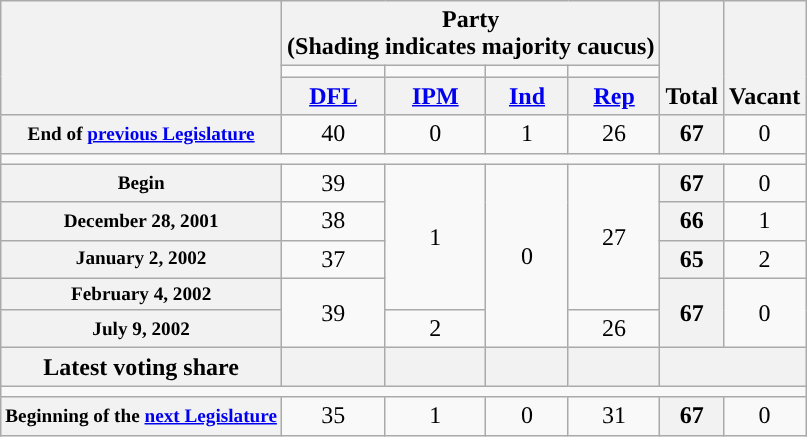<table class=wikitable style="text-align:center">
<tr style="vertical-align:bottom;">
<th rowspan=3></th>
<th colspan=4>Party <div>(Shading indicates majority caucus)</div></th>
<th rowspan=3>Total</th>
<th rowspan=3>Vacant</th>
</tr>
<tr style="height:5px">
<td style="background-color:"></td>
<td style="background-color:"></td>
<td style="background-color:"></td>
<td style="background-color:"></td>
</tr>
<tr>
<th><a href='#'>DFL</a></th>
<th><a href='#'>IPM</a></th>
<th><a href='#'>Ind</a></th>
<th><a href='#'>Rep</a></th>
</tr>
<tr>
<th style="white-space:nowrap; font-size:80%;">End of <a href='#'>previous Legislature</a></th>
<td>40</td>
<td>0</td>
<td>1</td>
<td>26</td>
<th>67</th>
<td>0</td>
</tr>
<tr>
<td colspan=7></td>
</tr>
<tr>
<th style="font-size:80%">Begin </th>
<td>39</td>
<td rowspan="4">1</td>
<td rowspan="5">0</td>
<td rowspan="4">27</td>
<th>67</th>
<td>0</td>
</tr>
<tr>
<th style="font-size:80%">December 28, 2001 </th>
<td>38</td>
<th>66</th>
<td>1</td>
</tr>
<tr>
<th style="font-size:80%">January 2, 2002 </th>
<td>37</td>
<th>65</th>
<td>2</td>
</tr>
<tr>
<th style="font-size:80%">February 4, 2002 </th>
<td rowspan="2" >39</td>
<th rowspan="2">67</th>
<td rowspan="2">0</td>
</tr>
<tr>
<th style="font-size:80%">July 9, 2002 </th>
<td>2</td>
<td>26</td>
</tr>
<tr>
<th>Latest voting share</th>
<th></th>
<th></th>
<th></th>
<th></th>
<th colspan=2></th>
</tr>
<tr>
<td colspan=7></td>
</tr>
<tr>
<th style="white-space:nowrap; font-size:80%;">Beginning of the <a href='#'>next Legislature</a></th>
<td>35</td>
<td>1</td>
<td>0</td>
<td>31</td>
<th>67</th>
<td>0</td>
</tr>
</table>
